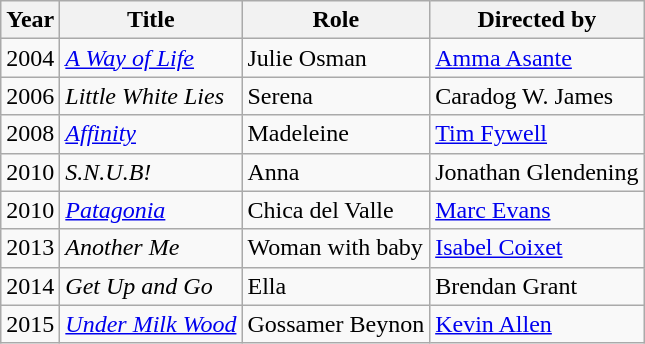<table class="wikitable sortable">
<tr>
<th>Year</th>
<th>Title</th>
<th>Role</th>
<th class="unsortable">Directed by</th>
</tr>
<tr>
<td>2004</td>
<td><em><a href='#'>A Way of Life</a></em></td>
<td>Julie Osman</td>
<td><a href='#'>Amma Asante</a></td>
</tr>
<tr>
<td>2006</td>
<td><em>Little White Lies</em></td>
<td>Serena</td>
<td>Caradog W. James</td>
</tr>
<tr>
<td>2008</td>
<td><em><a href='#'>Affinity</a></em></td>
<td>Madeleine</td>
<td><a href='#'>Tim Fywell</a></td>
</tr>
<tr>
<td>2010</td>
<td><em>S.N.U.B!</em></td>
<td>Anna</td>
<td>Jonathan Glendening</td>
</tr>
<tr>
<td>2010</td>
<td><em><a href='#'>Patagonia</a></em></td>
<td>Chica del Valle</td>
<td><a href='#'>Marc Evans</a></td>
</tr>
<tr>
<td>2013</td>
<td><em>Another Me</em></td>
<td>Woman with baby</td>
<td><a href='#'>Isabel Coixet</a></td>
</tr>
<tr>
<td>2014</td>
<td><em>Get Up and Go</em></td>
<td>Ella</td>
<td>Brendan Grant</td>
</tr>
<tr>
<td>2015</td>
<td><em><a href='#'>Under Milk Wood</a></em></td>
<td>Gossamer Beynon</td>
<td><a href='#'>Kevin Allen</a></td>
</tr>
</table>
